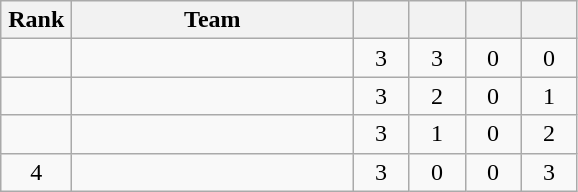<table class="wikitable" style="text-align: center;">
<tr>
<th width=40>Rank</th>
<th width=180>Team</th>
<th width=30></th>
<th width=30></th>
<th width=30></th>
<th width=30></th>
</tr>
<tr>
<td></td>
<td align=left></td>
<td>3</td>
<td>3</td>
<td>0</td>
<td>0</td>
</tr>
<tr>
<td></td>
<td align=left></td>
<td>3</td>
<td>2</td>
<td>0</td>
<td>1</td>
</tr>
<tr>
<td></td>
<td align=left></td>
<td>3</td>
<td>1</td>
<td>0</td>
<td>2</td>
</tr>
<tr>
<td>4</td>
<td align=left></td>
<td>3</td>
<td>0</td>
<td>0</td>
<td>3</td>
</tr>
</table>
